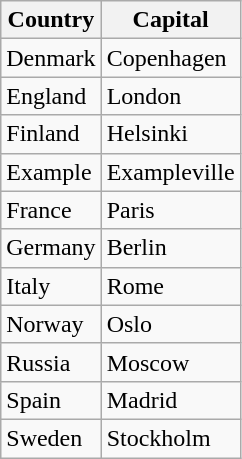<table class="wikitable">
<tr>
<th>Country</th>
<th>Capital</th>
</tr>
<tr>
<td>Denmark</td>
<td>Copenhagen</td>
</tr>
<tr>
<td>England</td>
<td>London</td>
</tr>
<tr>
<td>Finland</td>
<td>Helsinki</td>
</tr>
<tr>
<td>Example</td>
<td>Exampleville</td>
</tr>
<tr>
<td>France</td>
<td>Paris</td>
</tr>
<tr>
<td>Germany</td>
<td>Berlin</td>
</tr>
<tr>
<td>Italy</td>
<td>Rome</td>
</tr>
<tr>
<td>Norway</td>
<td>Oslo</td>
</tr>
<tr>
<td>Russia</td>
<td>Moscow</td>
</tr>
<tr>
<td>Spain</td>
<td>Madrid</td>
</tr>
<tr>
<td>Sweden</td>
<td>Stockholm</td>
</tr>
</table>
